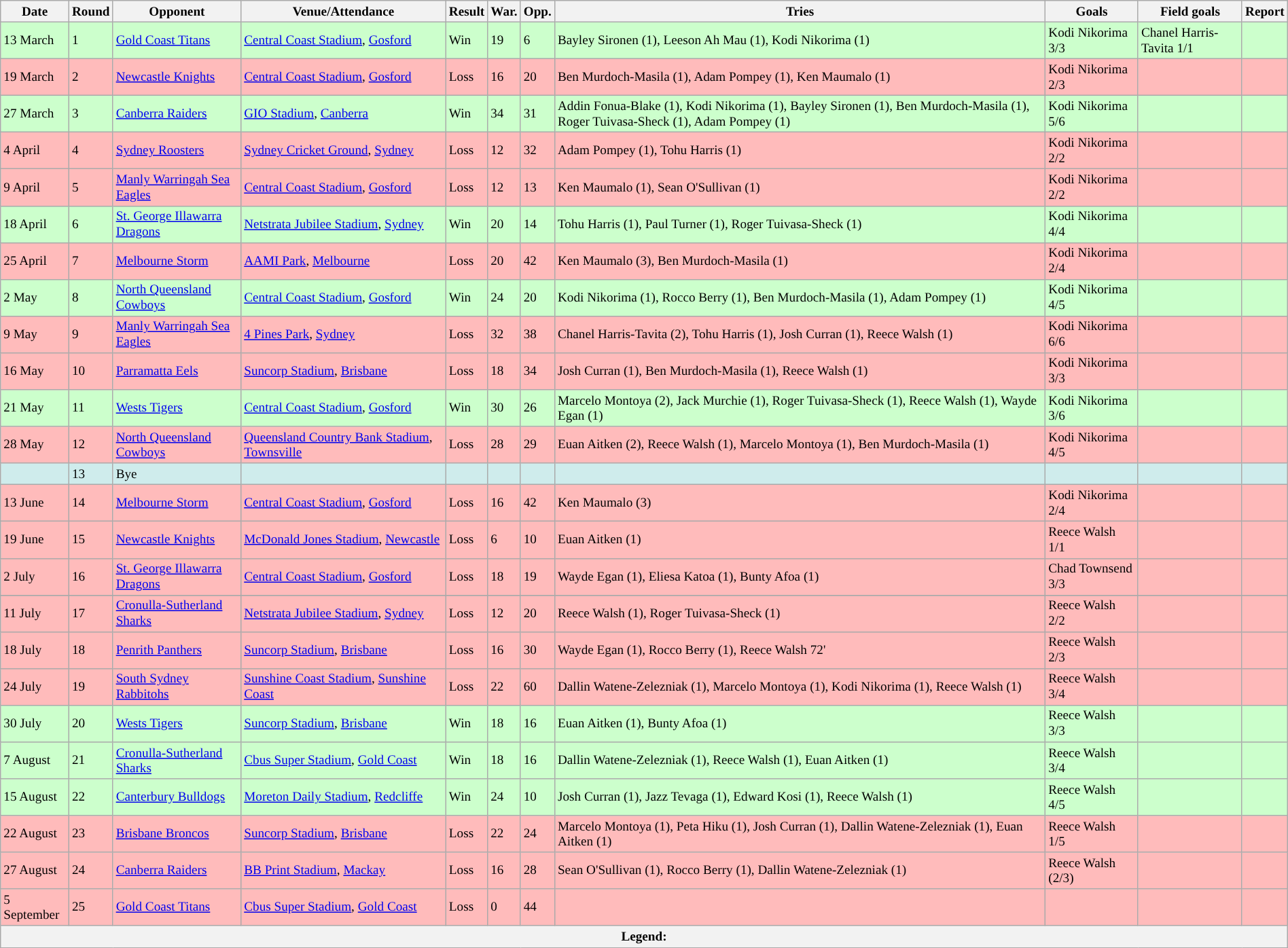<table class="wikitable"  style="font-size:80%; width:100%;">
<tr>
<th>Date</th>
<th>Round</th>
<th>Opponent</th>
<th>Venue/Attendance</th>
<th>Result</th>
<th>War.</th>
<th>Opp.</th>
<th>Tries</th>
<th>Goals</th>
<th>Field goals</th>
<th>Report</th>
</tr>
<tr style="background:#CCFFCC">
<td>13 March</td>
<td>1</td>
<td> <a href='#'>Gold Coast Titans</a></td>
<td><a href='#'>Central Coast Stadium</a>, <a href='#'>Gosford</a></td>
<td>Win</td>
<td>19</td>
<td>6</td>
<td>Bayley Sironen (1), Leeson Ah Mau (1), Kodi Nikorima (1)</td>
<td>Kodi Nikorima 3/3</td>
<td>Chanel Harris-Tavita 1/1</td>
<td></td>
</tr>
<tr style="background:#FFBBBB">
<td>19 March</td>
<td>2</td>
<td> <a href='#'>Newcastle Knights</a></td>
<td><a href='#'>Central Coast Stadium</a>, <a href='#'>Gosford</a></td>
<td>Loss</td>
<td>16</td>
<td>20</td>
<td>Ben Murdoch-Masila (1), Adam Pompey (1), Ken Maumalo (1)</td>
<td>Kodi Nikorima 2/3</td>
<td></td>
<td></td>
</tr>
<tr style="background:#CCFFCC">
<td>27 March</td>
<td>3</td>
<td> <a href='#'>Canberra Raiders</a></td>
<td><a href='#'>GIO Stadium</a>, <a href='#'>Canberra</a></td>
<td>Win</td>
<td>34</td>
<td>31</td>
<td>Addin Fonua-Blake (1), Kodi Nikorima (1), Bayley Sironen (1), Ben Murdoch-Masila (1), Roger Tuivasa-Sheck (1), Adam Pompey (1)</td>
<td>Kodi Nikorima 5/6</td>
<td></td>
<td></td>
</tr>
<tr style="background:#FFBBBB">
<td>4 April</td>
<td>4</td>
<td> <a href='#'>Sydney Roosters</a></td>
<td><a href='#'>Sydney Cricket Ground</a>, <a href='#'>Sydney</a></td>
<td>Loss</td>
<td>12</td>
<td>32</td>
<td>Adam Pompey (1), Tohu Harris (1)</td>
<td>Kodi Nikorima 2/2</td>
<td></td>
<td></td>
</tr>
<tr style="background:#FFBBBB">
<td>9 April</td>
<td>5</td>
<td> <a href='#'>Manly Warringah Sea Eagles</a></td>
<td><a href='#'>Central Coast Stadium</a>, <a href='#'>Gosford</a></td>
<td>Loss</td>
<td>12</td>
<td>13</td>
<td>Ken Maumalo (1), Sean O'Sullivan (1)</td>
<td>Kodi Nikorima 2/2</td>
<td></td>
<td></td>
</tr>
<tr style="background:#CCFFCC">
<td>18 April</td>
<td>6</td>
<td> <a href='#'>St. George Illawarra Dragons</a></td>
<td><a href='#'>Netstrata Jubilee Stadium</a>, <a href='#'>Sydney</a></td>
<td>Win</td>
<td>20</td>
<td>14</td>
<td>Tohu Harris (1), Paul Turner (1), Roger Tuivasa-Sheck (1)</td>
<td>Kodi Nikorima 4/4</td>
<td></td>
<td></td>
</tr>
<tr style="background:#FFBBBB">
<td>25 April</td>
<td>7</td>
<td> <a href='#'>Melbourne Storm</a></td>
<td><a href='#'>AAMI Park</a>, <a href='#'>Melbourne</a></td>
<td>Loss</td>
<td>20</td>
<td>42</td>
<td>Ken Maumalo (3), Ben Murdoch-Masila (1)</td>
<td>Kodi Nikorima 2/4</td>
<td></td>
<td></td>
</tr>
<tr style="background:#CCFFCC">
<td>2 May</td>
<td>8</td>
<td> <a href='#'>North Queensland Cowboys</a></td>
<td><a href='#'>Central Coast Stadium</a>, <a href='#'>Gosford</a></td>
<td>Win</td>
<td>24</td>
<td>20</td>
<td>Kodi Nikorima (1), Rocco Berry (1), Ben Murdoch-Masila (1), Adam Pompey (1)</td>
<td>Kodi Nikorima 4/5</td>
<td></td>
<td></td>
</tr>
<tr style="background:#FFBBBB">
<td>9 May</td>
<td>9</td>
<td> <a href='#'>Manly Warringah Sea Eagles</a></td>
<td><a href='#'>4 Pines Park</a>, <a href='#'>Sydney</a></td>
<td>Loss</td>
<td>32</td>
<td>38</td>
<td>Chanel Harris-Tavita (2), Tohu Harris (1), Josh Curran (1), Reece Walsh (1)</td>
<td>Kodi Nikorima 6/6</td>
<td></td>
<td></td>
</tr>
<tr style="background:#FFBBBB">
<td>16 May</td>
<td>10</td>
<td> <a href='#'>Parramatta Eels</a></td>
<td><a href='#'>Suncorp Stadium</a>, <a href='#'>Brisbane</a></td>
<td>Loss</td>
<td>18</td>
<td>34</td>
<td>Josh Curran (1), Ben Murdoch-Masila (1), Reece Walsh (1)</td>
<td>Kodi Nikorima 3/3</td>
<td></td>
<td></td>
</tr>
<tr style="background:#CCFFCC">
<td>21 May</td>
<td>11</td>
<td> <a href='#'>Wests Tigers</a></td>
<td><a href='#'>Central Coast Stadium</a>, <a href='#'>Gosford</a></td>
<td>Win</td>
<td>30</td>
<td>26</td>
<td>Marcelo Montoya (2), Jack Murchie (1), Roger Tuivasa-Sheck (1), Reece Walsh (1), Wayde Egan (1)</td>
<td>Kodi Nikorima 3/6</td>
<td></td>
<td></td>
</tr>
<tr style="background:#FFBBBB">
<td>28 May</td>
<td>12</td>
<td> <a href='#'>North Queensland Cowboys</a></td>
<td><a href='#'>Queensland Country Bank Stadium</a>, <a href='#'>Townsville</a></td>
<td>Loss</td>
<td>28</td>
<td>29</td>
<td>Euan Aitken (2), Reece Walsh (1), Marcelo Montoya (1), Ben Murdoch-Masila (1)</td>
<td>Kodi Nikorima 4/5</td>
<td></td>
<td></td>
</tr>
<tr style="background:#cfecec">
<td></td>
<td>13</td>
<td>Bye</td>
<td></td>
<td></td>
<td></td>
<td></td>
<td></td>
<td></td>
<td></td>
<td></td>
</tr>
<tr style="background:#FFBBBB">
<td>13 June</td>
<td>14</td>
<td> <a href='#'>Melbourne Storm</a></td>
<td><a href='#'>Central Coast Stadium</a>, <a href='#'>Gosford</a></td>
<td>Loss</td>
<td>16</td>
<td>42</td>
<td>Ken Maumalo (3)</td>
<td>Kodi Nikorima 2/4</td>
<td></td>
<td></td>
</tr>
<tr style="background:#FFBBBB">
<td>19 June</td>
<td>15</td>
<td> <a href='#'>Newcastle Knights</a></td>
<td><a href='#'>McDonald Jones Stadium</a>, <a href='#'>Newcastle</a></td>
<td>Loss</td>
<td>6</td>
<td>10</td>
<td>Euan Aitken (1)</td>
<td>Reece Walsh 1/1</td>
<td></td>
<td></td>
</tr>
<tr style="background:#FFBBBB">
<td>2 July</td>
<td>16</td>
<td> <a href='#'>St. George Illawarra Dragons</a></td>
<td><a href='#'>Central Coast Stadium</a>, <a href='#'>Gosford</a></td>
<td>Loss</td>
<td>18</td>
<td>19</td>
<td>Wayde Egan (1), Eliesa Katoa (1), Bunty Afoa (1)</td>
<td>Chad Townsend 3/3</td>
<td></td>
<td></td>
</tr>
<tr style=“background:#FFBBBB>
</tr>
<tr style="background:#FFBBBB">
<td>11 July</td>
<td>17</td>
<td> <a href='#'>Cronulla-Sutherland Sharks</a></td>
<td><a href='#'>Netstrata Jubilee Stadium</a>, <a href='#'>Sydney</a></td>
<td>Loss</td>
<td>12</td>
<td>20</td>
<td>Reece Walsh (1), Roger Tuivasa-Sheck (1)</td>
<td>Reece Walsh 2/2</td>
<td></td>
<td></td>
</tr>
<tr style="background:#FFBBBB">
<td>18 July</td>
<td>18</td>
<td> <a href='#'>Penrith Panthers</a></td>
<td><a href='#'>Suncorp Stadium</a>, <a href='#'>Brisbane</a></td>
<td>Loss</td>
<td>16</td>
<td>30</td>
<td>Wayde Egan (1), Rocco Berry (1), Reece Walsh 72'</td>
<td>Reece Walsh 2/3</td>
<td></td>
<td></td>
</tr>
<tr style="background:#FFBBBB">
<td>24 July</td>
<td>19</td>
<td> <a href='#'>South Sydney Rabbitohs</a></td>
<td><a href='#'>Sunshine Coast Stadium</a>, <a href='#'>Sunshine Coast</a></td>
<td>Loss</td>
<td>22</td>
<td>60</td>
<td>Dallin Watene-Zelezniak (1), Marcelo Montoya (1), Kodi Nikorima (1), Reece Walsh (1)</td>
<td>Reece Walsh 3/4</td>
<td></td>
<td></td>
</tr>
<tr style="background:#CCFFCC">
<td>30 July</td>
<td>20</td>
<td> <a href='#'>Wests Tigers</a></td>
<td><a href='#'>Suncorp Stadium</a>, <a href='#'>Brisbane</a></td>
<td>Win</td>
<td>18</td>
<td>16</td>
<td>Euan Aitken (1), Bunty Afoa (1)</td>
<td>Reece Walsh 3/3</td>
<td></td>
<td></td>
</tr>
<tr style="background:#CCFFCC">
<td>7 August</td>
<td>21</td>
<td> <a href='#'>Cronulla-Sutherland Sharks</a></td>
<td><a href='#'>Cbus Super Stadium</a>, <a href='#'>Gold Coast</a></td>
<td>Win</td>
<td>18</td>
<td>16</td>
<td>Dallin Watene-Zelezniak (1), Reece Walsh (1), Euan Aitken (1)</td>
<td>Reece Walsh 3/4</td>
<td></td>
<td></td>
</tr>
<tr style="background:#CCFFCC">
<td>15 August</td>
<td>22</td>
<td> <a href='#'>Canterbury Bulldogs</a></td>
<td><a href='#'>Moreton Daily Stadium</a>, <a href='#'>Redcliffe</a></td>
<td>Win</td>
<td>24</td>
<td>10</td>
<td>Josh Curran (1), Jazz Tevaga (1), Edward Kosi (1), Reece Walsh (1)</td>
<td>Reece Walsh 4/5</td>
<td></td>
<td></td>
</tr>
<tr style="background:#FFBBBB">
<td>22 August</td>
<td>23</td>
<td> <a href='#'>Brisbane Broncos</a></td>
<td><a href='#'>Suncorp Stadium</a>, <a href='#'>Brisbane</a></td>
<td>Loss</td>
<td>22</td>
<td>24</td>
<td>Marcelo Montoya (1), Peta Hiku (1), Josh Curran (1), Dallin Watene-Zelezniak (1), Euan Aitken (1)</td>
<td>Reece Walsh 1/5</td>
<td></td>
<td></td>
</tr>
<tr style="background:#FFBBBB">
<td>27 August</td>
<td>24</td>
<td> <a href='#'>Canberra Raiders</a></td>
<td><a href='#'>BB Print Stadium</a>, <a href='#'>Mackay</a></td>
<td>Loss</td>
<td>16</td>
<td>28</td>
<td>Sean O'Sullivan (1), Rocco Berry (1), Dallin Watene-Zelezniak (1)</td>
<td>Reece Walsh (2/3)</td>
<td></td>
<td></td>
</tr>
<tr style="background:#FFBBBB">
<td>5 September</td>
<td>25</td>
<td> <a href='#'>Gold Coast Titans</a></td>
<td><a href='#'>Cbus Super Stadium</a>, <a href='#'>Gold Coast</a></td>
<td>Loss</td>
<td>0</td>
<td>44</td>
<td></td>
<td></td>
<td></td>
<td></td>
</tr>
<tr>
<th colspan="11"><strong>Legend</strong>:<br>   </th>
</tr>
</table>
